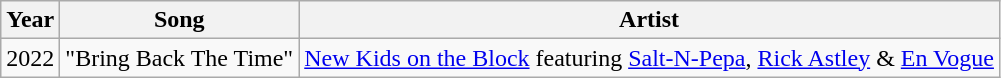<table class="wikitable sortable">
<tr>
<th>Year</th>
<th>Song</th>
<th>Artist</th>
</tr>
<tr>
<td>2022</td>
<td>"Bring Back The Time"</td>
<td><a href='#'>New Kids on the Block</a> featuring <a href='#'>Salt-N-Pepa</a>, <a href='#'>Rick Astley</a> & <a href='#'>En Vogue</a></td>
</tr>
</table>
